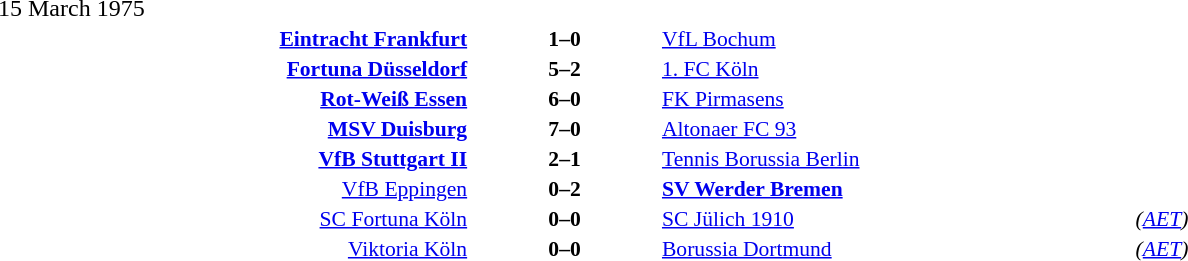<table width=100% cellspacing=1>
<tr>
<th width=25%></th>
<th width=10%></th>
<th width=25%></th>
<th></th>
</tr>
<tr>
<td>15 March 1975</td>
</tr>
<tr style=font-size:90%>
<td align=right><strong><a href='#'>Eintracht Frankfurt</a></strong></td>
<td align=center><strong>1–0</strong></td>
<td><a href='#'>VfL Bochum</a></td>
</tr>
<tr style=font-size:90%>
<td align=right><strong><a href='#'>Fortuna Düsseldorf</a></strong></td>
<td align=center><strong>5–2</strong></td>
<td><a href='#'>1. FC Köln</a></td>
</tr>
<tr style=font-size:90%>
<td align=right><strong><a href='#'>Rot-Weiß Essen</a></strong></td>
<td align=center><strong>6–0</strong></td>
<td><a href='#'>FK Pirmasens</a></td>
</tr>
<tr style=font-size:90%>
<td align=right><strong><a href='#'>MSV Duisburg</a></strong></td>
<td align=center><strong>7–0</strong></td>
<td><a href='#'>Altonaer FC 93</a></td>
</tr>
<tr style=font-size:90%>
<td align=right><strong><a href='#'>VfB Stuttgart II</a></strong></td>
<td align=center><strong>2–1</strong></td>
<td><a href='#'>Tennis Borussia Berlin</a></td>
</tr>
<tr style=font-size:90%>
<td align=right><a href='#'>VfB Eppingen</a></td>
<td align=center><strong>0–2</strong></td>
<td><strong><a href='#'>SV Werder Bremen</a></strong></td>
</tr>
<tr style=font-size:90%>
<td align=right><a href='#'>SC Fortuna Köln</a></td>
<td align=center><strong>0–0</strong></td>
<td><a href='#'>SC Jülich 1910</a></td>
<td><em>(<a href='#'>AET</a>)</em></td>
</tr>
<tr style=font-size:90%>
<td align=right><a href='#'>Viktoria Köln</a></td>
<td align=center><strong>0–0</strong></td>
<td><a href='#'>Borussia Dortmund</a></td>
<td><em>(<a href='#'>AET</a>)</em></td>
</tr>
</table>
